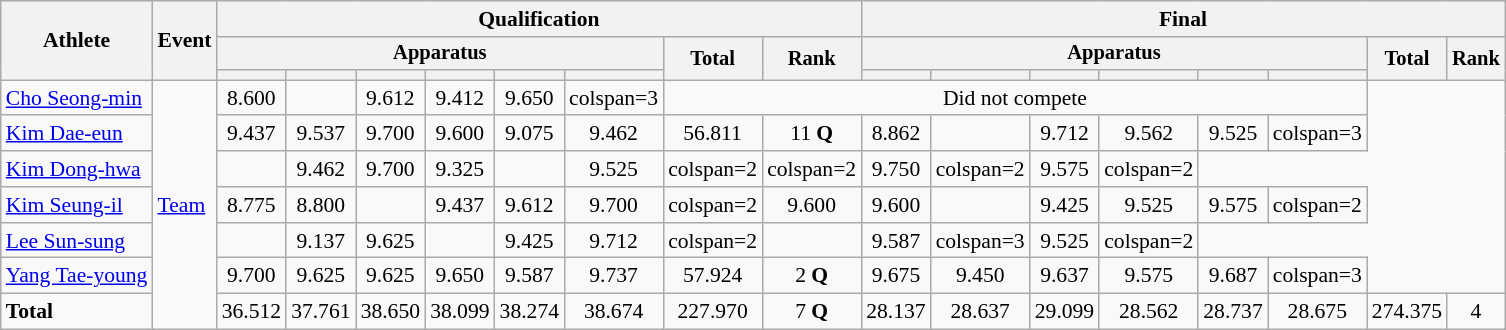<table class="wikitable" style="font-size:90%">
<tr>
<th rowspan=3>Athlete</th>
<th rowspan=3>Event</th>
<th colspan =8>Qualification</th>
<th colspan =8>Final</th>
</tr>
<tr style="font-size:95%">
<th colspan=6>Apparatus</th>
<th rowspan=2>Total</th>
<th rowspan=2>Rank</th>
<th colspan=6>Apparatus</th>
<th rowspan=2>Total</th>
<th rowspan=2>Rank</th>
</tr>
<tr style="font-size:95%">
<th></th>
<th></th>
<th></th>
<th></th>
<th></th>
<th></th>
<th></th>
<th></th>
<th></th>
<th></th>
<th></th>
<th></th>
</tr>
<tr align=center>
<td align=left><a href='#'>Cho Seong-min</a></td>
<td align=left rowspan=7><a href='#'>Team</a></td>
<td>8.600</td>
<td></td>
<td>9.612</td>
<td>9.412</td>
<td>9.650</td>
<td>colspan=3 </td>
<td colspan=8>Did not compete</td>
</tr>
<tr align=center>
<td align=left><a href='#'>Kim Dae-eun</a></td>
<td>9.437</td>
<td>9.537</td>
<td>9.700</td>
<td>9.600</td>
<td>9.075</td>
<td>9.462</td>
<td>56.811</td>
<td>11 <strong>Q</strong></td>
<td>8.862</td>
<td></td>
<td>9.712</td>
<td>9.562</td>
<td>9.525</td>
<td>colspan=3 </td>
</tr>
<tr align=center>
<td align=left><a href='#'>Kim Dong-hwa</a></td>
<td></td>
<td>9.462</td>
<td>9.700</td>
<td>9.325</td>
<td></td>
<td>9.525</td>
<td>colspan=2 </td>
<td>colspan=2 </td>
<td>9.750</td>
<td>colspan=2 </td>
<td>9.575</td>
<td>colspan=2 </td>
</tr>
<tr align=center>
<td align=left><a href='#'>Kim Seung-il</a></td>
<td>8.775</td>
<td>8.800</td>
<td></td>
<td>9.437</td>
<td>9.612</td>
<td>9.700</td>
<td>colspan=2 </td>
<td>9.600</td>
<td>9.600</td>
<td></td>
<td>9.425</td>
<td>9.525</td>
<td>9.575</td>
<td>colspan=2 </td>
</tr>
<tr align=center>
<td align=left><a href='#'>Lee Sun-sung</a></td>
<td></td>
<td>9.137</td>
<td>9.625</td>
<td></td>
<td>9.425</td>
<td>9.712</td>
<td>colspan=2 </td>
<td></td>
<td>9.587</td>
<td>colspan=3 </td>
<td>9.525</td>
<td>colspan=2 </td>
</tr>
<tr align=center>
<td align=left><a href='#'>Yang Tae-young</a></td>
<td>9.700</td>
<td>9.625</td>
<td>9.625</td>
<td>9.650</td>
<td>9.587</td>
<td>9.737</td>
<td>57.924</td>
<td>2 <strong>Q</strong></td>
<td>9.675</td>
<td>9.450</td>
<td>9.637</td>
<td>9.575</td>
<td>9.687</td>
<td>colspan=3 </td>
</tr>
<tr align=center>
<td align=left><strong>Total</strong></td>
<td>36.512</td>
<td>37.761</td>
<td>38.650</td>
<td>38.099</td>
<td>38.274</td>
<td>38.674</td>
<td>227.970</td>
<td>7 <strong>Q</strong></td>
<td>28.137</td>
<td>28.637</td>
<td>29.099</td>
<td>28.562</td>
<td>28.737</td>
<td>28.675</td>
<td>274.375</td>
<td>4</td>
</tr>
</table>
